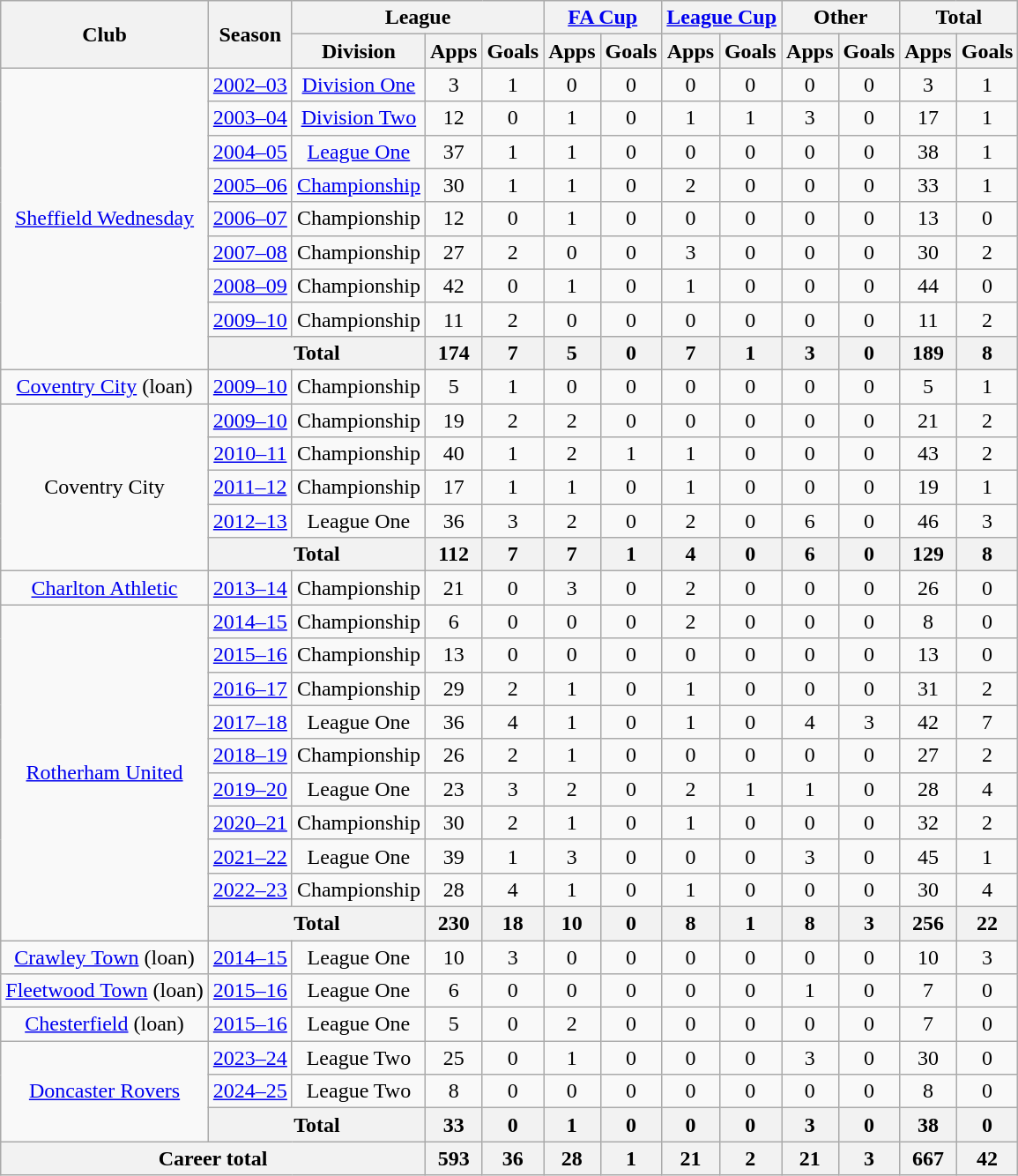<table class="wikitable" style="text-align: center">
<tr>
<th rowspan="2">Club</th>
<th rowspan="2">Season</th>
<th colspan="3">League</th>
<th colspan="2"><a href='#'>FA Cup</a></th>
<th colspan="2"><a href='#'>League Cup</a></th>
<th colspan="2">Other</th>
<th colspan="2">Total</th>
</tr>
<tr>
<th>Division</th>
<th>Apps</th>
<th>Goals</th>
<th>Apps</th>
<th>Goals</th>
<th>Apps</th>
<th>Goals</th>
<th>Apps</th>
<th>Goals</th>
<th>Apps</th>
<th>Goals</th>
</tr>
<tr>
<td rowspan="9"><a href='#'>Sheffield Wednesday</a></td>
<td><a href='#'>2002–03</a></td>
<td><a href='#'>Division One</a></td>
<td>3</td>
<td>1</td>
<td>0</td>
<td>0</td>
<td>0</td>
<td>0</td>
<td>0</td>
<td>0</td>
<td>3</td>
<td>1</td>
</tr>
<tr>
<td><a href='#'>2003–04</a></td>
<td><a href='#'>Division Two</a></td>
<td>12</td>
<td>0</td>
<td>1</td>
<td>0</td>
<td>1</td>
<td>1</td>
<td>3</td>
<td>0</td>
<td>17</td>
<td>1</td>
</tr>
<tr>
<td><a href='#'>2004–05</a></td>
<td><a href='#'>League One</a></td>
<td>37</td>
<td>1</td>
<td>1</td>
<td>0</td>
<td>0</td>
<td>0</td>
<td>0</td>
<td>0</td>
<td>38</td>
<td>1</td>
</tr>
<tr>
<td><a href='#'>2005–06</a></td>
<td><a href='#'>Championship</a></td>
<td>30</td>
<td>1</td>
<td>1</td>
<td>0</td>
<td>2</td>
<td>0</td>
<td>0</td>
<td>0</td>
<td>33</td>
<td>1</td>
</tr>
<tr>
<td><a href='#'>2006–07</a></td>
<td>Championship</td>
<td>12</td>
<td>0</td>
<td>1</td>
<td>0</td>
<td>0</td>
<td>0</td>
<td>0</td>
<td>0</td>
<td>13</td>
<td>0</td>
</tr>
<tr>
<td><a href='#'>2007–08</a></td>
<td>Championship</td>
<td>27</td>
<td>2</td>
<td>0</td>
<td>0</td>
<td>3</td>
<td>0</td>
<td>0</td>
<td>0</td>
<td>30</td>
<td>2</td>
</tr>
<tr>
<td><a href='#'>2008–09</a></td>
<td>Championship</td>
<td>42</td>
<td>0</td>
<td>1</td>
<td>0</td>
<td>1</td>
<td>0</td>
<td>0</td>
<td>0</td>
<td>44</td>
<td>0</td>
</tr>
<tr>
<td><a href='#'>2009–10</a></td>
<td>Championship</td>
<td>11</td>
<td>2</td>
<td>0</td>
<td>0</td>
<td>0</td>
<td>0</td>
<td>0</td>
<td>0</td>
<td>11</td>
<td>2</td>
</tr>
<tr>
<th colspan="2">Total</th>
<th>174</th>
<th>7</th>
<th>5</th>
<th>0</th>
<th>7</th>
<th>1</th>
<th>3</th>
<th>0</th>
<th>189</th>
<th>8</th>
</tr>
<tr>
<td><a href='#'>Coventry City</a> (loan)</td>
<td><a href='#'>2009–10</a></td>
<td>Championship</td>
<td>5</td>
<td>1</td>
<td>0</td>
<td>0</td>
<td>0</td>
<td>0</td>
<td>0</td>
<td>0</td>
<td>5</td>
<td>1</td>
</tr>
<tr>
<td rowspan="5">Coventry City</td>
<td><a href='#'>2009–10</a></td>
<td>Championship</td>
<td>19</td>
<td>2</td>
<td>2</td>
<td>0</td>
<td>0</td>
<td>0</td>
<td>0</td>
<td>0</td>
<td>21</td>
<td>2</td>
</tr>
<tr>
<td><a href='#'>2010–11</a></td>
<td>Championship</td>
<td>40</td>
<td>1</td>
<td>2</td>
<td>1</td>
<td>1</td>
<td>0</td>
<td>0</td>
<td>0</td>
<td>43</td>
<td>2</td>
</tr>
<tr>
<td><a href='#'>2011–12</a></td>
<td>Championship</td>
<td>17</td>
<td>1</td>
<td>1</td>
<td>0</td>
<td>1</td>
<td>0</td>
<td>0</td>
<td>0</td>
<td>19</td>
<td>1</td>
</tr>
<tr>
<td><a href='#'>2012–13</a></td>
<td>League One</td>
<td>36</td>
<td>3</td>
<td>2</td>
<td>0</td>
<td>2</td>
<td>0</td>
<td>6</td>
<td>0</td>
<td>46</td>
<td>3</td>
</tr>
<tr>
<th colspan="2">Total</th>
<th>112</th>
<th>7</th>
<th>7</th>
<th>1</th>
<th>4</th>
<th>0</th>
<th>6</th>
<th>0</th>
<th>129</th>
<th>8</th>
</tr>
<tr>
<td><a href='#'>Charlton Athletic</a></td>
<td><a href='#'>2013–14</a></td>
<td>Championship</td>
<td>21</td>
<td>0</td>
<td>3</td>
<td>0</td>
<td>2</td>
<td>0</td>
<td>0</td>
<td>0</td>
<td>26</td>
<td>0</td>
</tr>
<tr>
<td rowspan="10"><a href='#'>Rotherham United</a></td>
<td><a href='#'>2014–15</a></td>
<td>Championship</td>
<td>6</td>
<td>0</td>
<td>0</td>
<td>0</td>
<td>2</td>
<td>0</td>
<td>0</td>
<td>0</td>
<td>8</td>
<td>0</td>
</tr>
<tr>
<td><a href='#'>2015–16</a></td>
<td>Championship</td>
<td>13</td>
<td>0</td>
<td>0</td>
<td>0</td>
<td>0</td>
<td>0</td>
<td>0</td>
<td>0</td>
<td>13</td>
<td>0</td>
</tr>
<tr>
<td><a href='#'>2016–17</a></td>
<td>Championship</td>
<td>29</td>
<td>2</td>
<td>1</td>
<td>0</td>
<td>1</td>
<td>0</td>
<td>0</td>
<td>0</td>
<td>31</td>
<td>2</td>
</tr>
<tr>
<td><a href='#'>2017–18</a></td>
<td>League One</td>
<td>36</td>
<td>4</td>
<td>1</td>
<td>0</td>
<td>1</td>
<td>0</td>
<td>4</td>
<td>3</td>
<td>42</td>
<td>7</td>
</tr>
<tr>
<td><a href='#'>2018–19</a></td>
<td>Championship</td>
<td>26</td>
<td>2</td>
<td>1</td>
<td>0</td>
<td>0</td>
<td>0</td>
<td>0</td>
<td>0</td>
<td>27</td>
<td>2</td>
</tr>
<tr>
<td><a href='#'>2019–20</a></td>
<td>League One</td>
<td>23</td>
<td>3</td>
<td>2</td>
<td>0</td>
<td>2</td>
<td>1</td>
<td>1</td>
<td>0</td>
<td>28</td>
<td>4</td>
</tr>
<tr>
<td><a href='#'>2020–21</a></td>
<td>Championship</td>
<td>30</td>
<td>2</td>
<td>1</td>
<td>0</td>
<td>1</td>
<td>0</td>
<td>0</td>
<td>0</td>
<td>32</td>
<td>2</td>
</tr>
<tr>
<td><a href='#'>2021–22</a></td>
<td>League One</td>
<td>39</td>
<td>1</td>
<td>3</td>
<td>0</td>
<td>0</td>
<td>0</td>
<td>3</td>
<td>0</td>
<td>45</td>
<td>1</td>
</tr>
<tr>
<td><a href='#'>2022–23</a></td>
<td>Championship</td>
<td>28</td>
<td>4</td>
<td>1</td>
<td>0</td>
<td>1</td>
<td>0</td>
<td>0</td>
<td>0</td>
<td>30</td>
<td>4</td>
</tr>
<tr>
<th colspan="2">Total</th>
<th>230</th>
<th>18</th>
<th>10</th>
<th>0</th>
<th>8</th>
<th>1</th>
<th>8</th>
<th>3</th>
<th>256</th>
<th>22</th>
</tr>
<tr>
<td><a href='#'>Crawley Town</a> (loan)</td>
<td><a href='#'>2014–15</a></td>
<td>League One</td>
<td>10</td>
<td>3</td>
<td>0</td>
<td>0</td>
<td>0</td>
<td>0</td>
<td>0</td>
<td>0</td>
<td>10</td>
<td>3</td>
</tr>
<tr>
<td><a href='#'>Fleetwood Town</a> (loan)</td>
<td><a href='#'>2015–16</a></td>
<td>League One</td>
<td>6</td>
<td>0</td>
<td>0</td>
<td>0</td>
<td>0</td>
<td>0</td>
<td>1</td>
<td>0</td>
<td>7</td>
<td>0</td>
</tr>
<tr>
<td><a href='#'>Chesterfield</a> (loan)</td>
<td><a href='#'>2015–16</a></td>
<td>League One</td>
<td>5</td>
<td>0</td>
<td>2</td>
<td>0</td>
<td>0</td>
<td>0</td>
<td>0</td>
<td>0</td>
<td>7</td>
<td>0</td>
</tr>
<tr>
<td rowspan="3"><a href='#'>Doncaster Rovers</a></td>
<td><a href='#'>2023–24</a></td>
<td>League Two</td>
<td>25</td>
<td>0</td>
<td>1</td>
<td>0</td>
<td>0</td>
<td>0</td>
<td>3</td>
<td>0</td>
<td>30</td>
<td>0</td>
</tr>
<tr>
<td><a href='#'>2024–25</a></td>
<td>League Two</td>
<td>8</td>
<td>0</td>
<td>0</td>
<td>0</td>
<td>0</td>
<td>0</td>
<td>0</td>
<td>0</td>
<td>8</td>
<td>0</td>
</tr>
<tr>
<th colspan="2">Total</th>
<th>33</th>
<th>0</th>
<th>1</th>
<th>0</th>
<th>0</th>
<th>0</th>
<th>3</th>
<th>0</th>
<th>38</th>
<th>0</th>
</tr>
<tr>
<th colspan="3">Career total</th>
<th>593</th>
<th>36</th>
<th>28</th>
<th>1</th>
<th>21</th>
<th>2</th>
<th>21</th>
<th>3</th>
<th>667</th>
<th>42</th>
</tr>
</table>
